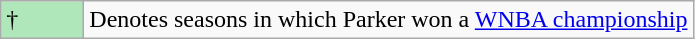<table class="wikitable">
<tr>
<td style="background:#afe6ba; width:3em;">†</td>
<td>Denotes seasons in which Parker won a <a href='#'>WNBA championship</a></td>
</tr>
</table>
